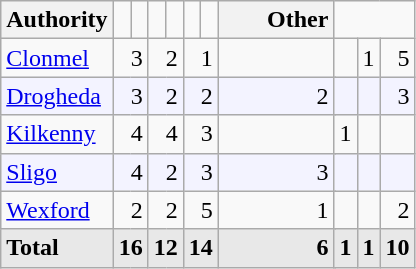<table class="wikitable" style="text-align:right; padding-left:1em">
<tr>
<th align=left>Authority</th>
<td></td>
<td></td>
<td></td>
<td></td>
<td></td>
<td></td>
<th style="padding-left:2em">Other</th>
</tr>
<tr>
<td align=left><a href='#'>Clonmel</a></td>
<td colspan=2>3</td>
<td colspan=2>2</td>
<td colspan=2>1</td>
<td colspan=2></td>
<td colspan=2></td>
<td colspan=2>1</td>
<td colspan=2>5</td>
</tr>
<tr bgcolor=F3F3FF>
<td align=left><a href='#'>Drogheda</a></td>
<td colspan=2>3</td>
<td colspan=2>2</td>
<td colspan=2>2</td>
<td colspan=2>2</td>
<td colspan=2></td>
<td colspan=2></td>
<td colspan=2>3</td>
</tr>
<tr>
<td align=left><a href='#'>Kilkenny</a></td>
<td colspan=2>4</td>
<td colspan=2>4</td>
<td colspan=2>3</td>
<td colspan=2></td>
<td colspan=2>1</td>
<td colspan=2></td>
<td colspan=2></td>
</tr>
<tr bgcolor=F3F3FF>
<td align=left><a href='#'>Sligo</a></td>
<td colspan=2>4</td>
<td colspan=2>2</td>
<td colspan=2>3</td>
<td colspan=2>3</td>
<td colspan=2></td>
<td colspan=2></td>
<td colspan=2></td>
</tr>
<tr>
<td align=left><a href='#'>Wexford</a></td>
<td colspan=2>2</td>
<td colspan=2>2</td>
<td colspan=2>5</td>
<td colspan=2>1</td>
<td colspan=2></td>
<td colspan=2></td>
<td colspan=2>2</td>
</tr>
<tr style="font-weight:bold; background:rgb(232,232,232);">
<td align=left>Total</td>
<td colspan=2>16</td>
<td colspan=2>12</td>
<td colspan=2>14</td>
<td colspan=2>6</td>
<td colspan=2>1</td>
<td colspan=2>1</td>
<td colspan=2>10</td>
</tr>
</table>
